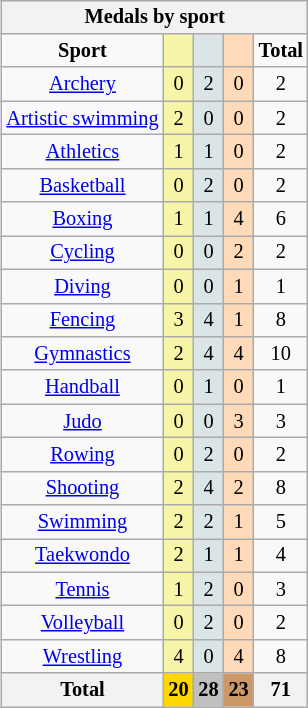<table class="wikitable" style="font-size:85%; float:right; text-align:center">
<tr style="background:#efefef;">
<th colspan=7>Medals by sport</th>
</tr>
<tr>
<td><strong>Sport</strong></td>
<td style="background:#f7f6a8;"></td>
<td style="background:#dce5e5;"></td>
<td style="background:#ffdab9;"></td>
<td><strong>Total</strong></td>
</tr>
<tr>
<td><a href='#'>Archery</a></td>
<td style="background:#f7f6a8;">0</td>
<td style="background:#dce5e5;">2</td>
<td style="background:#ffdab9;">0</td>
<td>2</td>
</tr>
<tr>
<td><a href='#'>Artistic swimming</a></td>
<td style="background:#f7f6a8;">2</td>
<td style="background:#dce5e5;">0</td>
<td style="background:#ffdab9;">0</td>
<td>2</td>
</tr>
<tr>
<td><a href='#'>Athletics</a></td>
<td style="background:#f7f6a8;">1</td>
<td style="background:#dce5e5;">1</td>
<td style="background:#ffdab9;">0</td>
<td>2</td>
</tr>
<tr>
<td><a href='#'>Basketball</a></td>
<td style="background:#f7f6a8;">0</td>
<td style="background:#dce5e5;">2</td>
<td style="background:#ffdab9;">0</td>
<td>2</td>
</tr>
<tr>
<td><a href='#'>Boxing</a></td>
<td style="background:#f7f6a8;">1</td>
<td style="background:#dce5e5;">1</td>
<td style="background:#ffdab9;">4</td>
<td>6</td>
</tr>
<tr>
<td><a href='#'>Cycling</a></td>
<td style="background:#f7f6a8;">0</td>
<td style="background:#dce5e5;">0</td>
<td style="background:#ffdab9;">2</td>
<td>2</td>
</tr>
<tr>
<td><a href='#'>Diving</a></td>
<td style="background:#f7f6a8;">0</td>
<td style="background:#dce5e5;">0</td>
<td style="background:#ffdab9;">1</td>
<td>1</td>
</tr>
<tr>
<td><a href='#'>Fencing</a></td>
<td style="background:#f7f6a8;">3</td>
<td style="background:#dce5e5;">4</td>
<td style="background:#ffdab9;">1</td>
<td>8</td>
</tr>
<tr>
<td><a href='#'>Gymnastics</a></td>
<td style="background:#f7f6a8;">2</td>
<td style="background:#dce5e5;">4</td>
<td style="background:#ffdab9;">4</td>
<td>10</td>
</tr>
<tr>
<td><a href='#'>Handball</a></td>
<td style="background:#f7f6a8;">0</td>
<td style="background:#dce5e5;">1</td>
<td style="background:#ffdab9;">0</td>
<td>1</td>
</tr>
<tr>
<td><a href='#'>Judo</a></td>
<td style="background:#f7f6a8;">0</td>
<td style="background:#dce5e5;">0</td>
<td style="background:#ffdab9;">3</td>
<td>3</td>
</tr>
<tr>
<td><a href='#'>Rowing</a></td>
<td style="background:#f7f6a8;">0</td>
<td style="background:#dce5e5;">2</td>
<td style="background:#ffdab9;">0</td>
<td>2</td>
</tr>
<tr>
<td><a href='#'>Shooting</a></td>
<td style="background:#f7f6a8;">2</td>
<td style="background:#dce5e5;">4</td>
<td style="background:#ffdab9;">2</td>
<td>8</td>
</tr>
<tr>
<td><a href='#'>Swimming</a></td>
<td style="background:#f7f6a8;">2</td>
<td style="background:#dce5e5;">2</td>
<td style="background:#ffdab9;">1</td>
<td>5</td>
</tr>
<tr>
<td><a href='#'>Taekwondo</a></td>
<td style="background:#f7f6a8;">2</td>
<td style="background:#dce5e5;">1</td>
<td style="background:#ffdab9;">1</td>
<td>4</td>
</tr>
<tr>
<td><a href='#'>Tennis</a></td>
<td style="background:#f7f6a8;">1</td>
<td style="background:#dce5e5;">2</td>
<td style="background:#ffdab9;">0</td>
<td>3</td>
</tr>
<tr>
<td><a href='#'>Volleyball</a></td>
<td style="background:#f7f6a8;">0</td>
<td style="background:#dce5e5;">2</td>
<td style="background:#ffdab9;">0</td>
<td>2</td>
</tr>
<tr>
<td><a href='#'>Wrestling</a></td>
<td style="background:#f7f6a8;">4</td>
<td style="background:#dce5e5;">0</td>
<td style="background:#ffdab9;">4</td>
<td>8</td>
</tr>
<tr>
<th>Total</th>
<th style="background:gold;">20</th>
<th style="background:silver;">28</th>
<th style="background:#c96;">23</th>
<th>71</th>
</tr>
</table>
